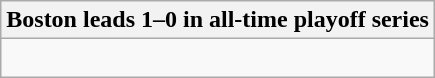<table class="wikitable collapsible collapsed">
<tr>
<th>Boston leads 1–0 in all-time playoff series</th>
</tr>
<tr>
<td><br></td>
</tr>
</table>
